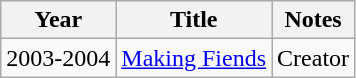<table class="wikitable">
<tr>
<th>Year</th>
<th>Title</th>
<th>Notes</th>
</tr>
<tr>
<td>2003-2004</td>
<td><a href='#'>Making Fiends</a></td>
<td>Creator</td>
</tr>
</table>
